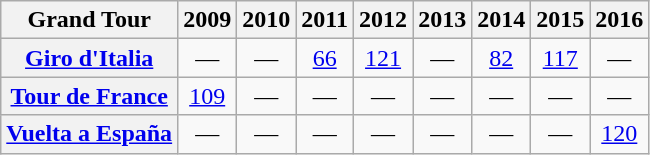<table class="wikitable plainrowheaders">
<tr>
<th scope="col">Grand Tour</th>
<th scope="col">2009</th>
<th scope="col">2010</th>
<th scope="col">2011</th>
<th scope="col">2012</th>
<th scope="col">2013</th>
<th scope="col">2014</th>
<th scope="col">2015</th>
<th scope="col">2016</th>
</tr>
<tr style="text-align:center;">
<th scope="row"> <a href='#'>Giro d'Italia</a></th>
<td>—</td>
<td>—</td>
<td><a href='#'>66</a></td>
<td><a href='#'>121</a></td>
<td>—</td>
<td><a href='#'>82</a></td>
<td><a href='#'>117</a></td>
<td>—</td>
</tr>
<tr style="text-align:center;">
<th scope="row"> <a href='#'>Tour de France</a></th>
<td><a href='#'>109</a></td>
<td>—</td>
<td>—</td>
<td>—</td>
<td>—</td>
<td>—</td>
<td>—</td>
<td>—</td>
</tr>
<tr style="text-align:center;">
<th scope="row"> <a href='#'>Vuelta a España</a></th>
<td>—</td>
<td>—</td>
<td>—</td>
<td>—</td>
<td>—</td>
<td>—</td>
<td>—</td>
<td><a href='#'>120</a></td>
</tr>
</table>
